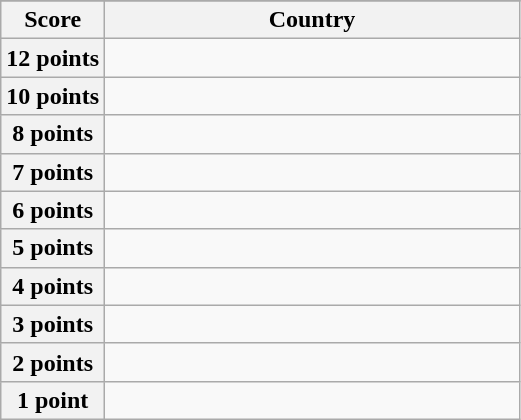<table class="wikitable">
<tr>
</tr>
<tr>
<th scope="col" width="20%">Score</th>
<th scope="col">Country</th>
</tr>
<tr>
<th scope="row">12 points</th>
<td></td>
</tr>
<tr>
<th scope="row">10 points</th>
<td></td>
</tr>
<tr>
<th scope="row">8 points</th>
<td></td>
</tr>
<tr>
<th scope="row">7 points</th>
<td></td>
</tr>
<tr>
<th scope="row">6 points</th>
<td></td>
</tr>
<tr>
<th scope="row">5 points</th>
<td></td>
</tr>
<tr>
<th scope="row">4 points</th>
<td></td>
</tr>
<tr>
<th scope="row">3 points</th>
<td></td>
</tr>
<tr>
<th scope="row">2 points</th>
<td></td>
</tr>
<tr>
<th scope="row">1 point</th>
<td></td>
</tr>
</table>
